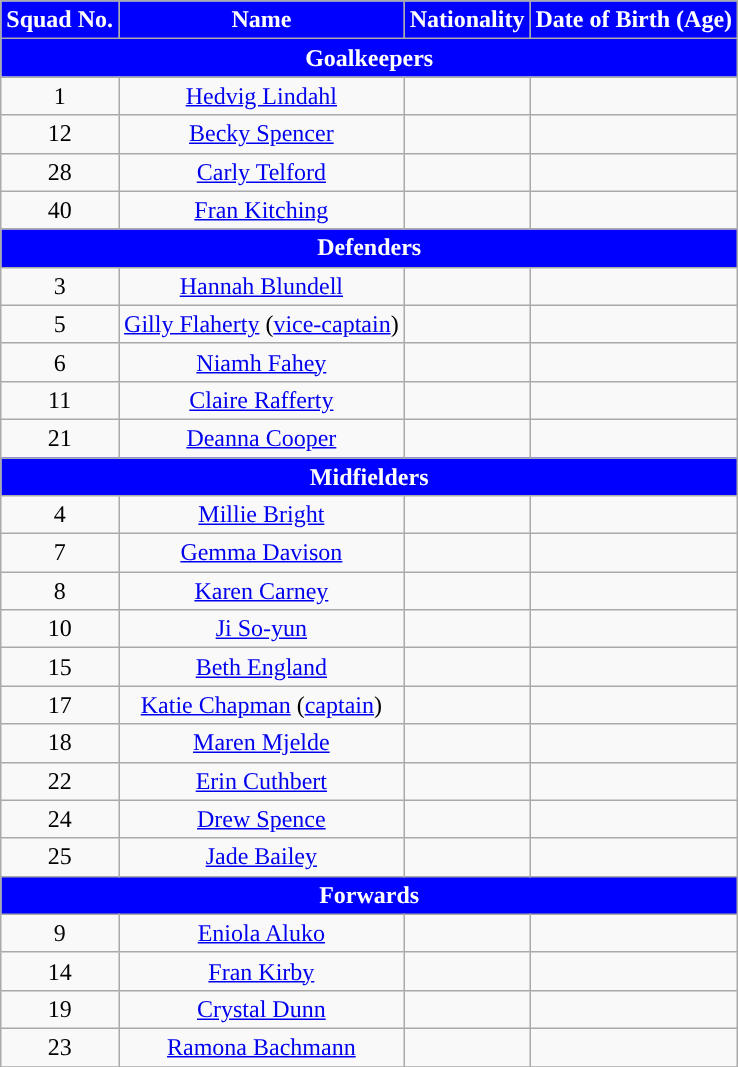<table class="wikitable" style="text-align:center; font-size:100%; ">
<tr>
<th style="background:#00f; color:white; text-align:center;">Squad No.</th>
<th style="background:#00f; color:white; text-align:center;">Name</th>
<th style="background:#00f; color:white; text-align:center;">Nationality</th>
<th style="background:#00f; color:white; text-align:center;">Date of Birth (Age)</th>
</tr>
<tr>
<th colspan="4" style="background:#00f; color:white; text-align:center">Goalkeepers</th>
</tr>
<tr>
<td>1</td>
<td><a href='#'>Hedvig Lindahl</a></td>
<td></td>
<td></td>
</tr>
<tr>
<td>12</td>
<td><a href='#'>Becky Spencer</a></td>
<td></td>
<td></td>
</tr>
<tr>
<td>28</td>
<td><a href='#'>Carly Telford</a></td>
<td></td>
<td></td>
</tr>
<tr>
<td>40</td>
<td><a href='#'>Fran Kitching</a></td>
<td></td>
<td></td>
</tr>
<tr>
<th colspan="4" style="background:#00f; color:white; text-align:center">Defenders</th>
</tr>
<tr>
<td>3</td>
<td><a href='#'>Hannah Blundell</a></td>
<td></td>
<td></td>
</tr>
<tr>
<td>5</td>
<td><a href='#'>Gilly Flaherty</a> (<a href='#'>vice-captain</a>)</td>
<td></td>
<td></td>
</tr>
<tr>
<td>6</td>
<td><a href='#'>Niamh Fahey</a></td>
<td></td>
<td></td>
</tr>
<tr>
<td>11</td>
<td><a href='#'>Claire Rafferty</a></td>
<td></td>
<td></td>
</tr>
<tr>
<td>21</td>
<td><a href='#'>Deanna Cooper</a></td>
<td></td>
<td></td>
</tr>
<tr>
<th style="background:#00f; color:white; text-align:center" colspan="4">Midfielders</th>
</tr>
<tr>
<td>4</td>
<td><a href='#'>Millie Bright</a></td>
<td></td>
<td></td>
</tr>
<tr>
<td>7</td>
<td><a href='#'>Gemma Davison</a></td>
<td></td>
<td></td>
</tr>
<tr>
<td>8</td>
<td><a href='#'>Karen Carney</a></td>
<td></td>
<td></td>
</tr>
<tr>
<td>10</td>
<td><a href='#'>Ji So-yun</a></td>
<td></td>
<td></td>
</tr>
<tr>
<td>15</td>
<td><a href='#'>Beth England</a></td>
<td></td>
<td></td>
</tr>
<tr>
<td>17</td>
<td><a href='#'>Katie Chapman</a> (<a href='#'>captain</a>)</td>
<td></td>
<td></td>
</tr>
<tr>
<td>18</td>
<td><a href='#'>Maren Mjelde</a></td>
<td></td>
<td></td>
</tr>
<tr>
<td>22</td>
<td><a href='#'>Erin Cuthbert</a></td>
<td></td>
<td></td>
</tr>
<tr>
<td>24</td>
<td><a href='#'>Drew Spence</a></td>
<td></td>
<td></td>
</tr>
<tr>
<td>25</td>
<td><a href='#'>Jade Bailey</a></td>
<td></td>
<td></td>
</tr>
<tr>
<th style="background:#00f; color:white; text-align:center" colspan="4">Forwards</th>
</tr>
<tr>
<td>9</td>
<td><a href='#'>Eniola Aluko</a></td>
<td></td>
<td></td>
</tr>
<tr>
<td>14</td>
<td><a href='#'>Fran Kirby</a></td>
<td></td>
<td></td>
</tr>
<tr>
<td>19</td>
<td><a href='#'>Crystal Dunn</a></td>
<td></td>
<td></td>
</tr>
<tr>
<td>23</td>
<td><a href='#'>Ramona Bachmann</a></td>
<td></td>
<td></td>
</tr>
<tr>
</tr>
</table>
